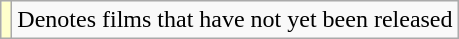<table class="wikitable">
<tr>
<td style="background:#FFFFCC;"></td>
<td>Denotes films that have not yet been released</td>
</tr>
</table>
